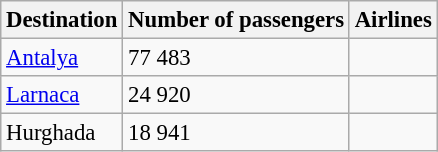<table class="wikitable sortable" style="font-size: 95%">
<tr>
<th>Destination</th>
<th>Number of passengers</th>
<th>Airlines</th>
</tr>
<tr>
<td> <a href='#'>Antalya</a></td>
<td>77 483</td>
<td></td>
</tr>
<tr>
<td> <a href='#'>Larnaca</a></td>
<td>24 920</td>
<td></td>
</tr>
<tr>
<td> Hurghada</td>
<td>18 941</td>
<td></td>
</tr>
</table>
